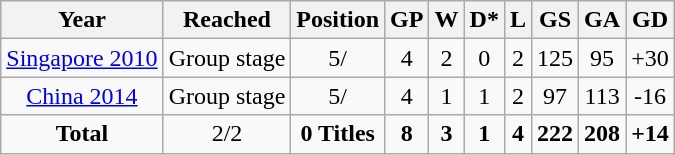<table class="wikitable" style="text-align: center;">
<tr>
<th>Year</th>
<th>Reached</th>
<th>Position</th>
<th>GP</th>
<th>W</th>
<th>D*</th>
<th>L</th>
<th>GS</th>
<th>GA</th>
<th>GD</th>
</tr>
<tr>
<td><a href='#'>Singapore 2010</a></td>
<td>Group stage</td>
<td>5/</td>
<td>4</td>
<td>2</td>
<td>0</td>
<td>2</td>
<td>125</td>
<td>95</td>
<td>+30</td>
</tr>
<tr>
<td><a href='#'>China 2014</a></td>
<td>Group stage</td>
<td>5/</td>
<td>4</td>
<td>1</td>
<td>1</td>
<td>2</td>
<td>97</td>
<td>113</td>
<td>-16</td>
</tr>
<tr>
<td><strong>Total</strong></td>
<td>2/2</td>
<td><strong>0 Titles</strong></td>
<td><strong>8</strong></td>
<td><strong>3</strong></td>
<td><strong>1</strong></td>
<td><strong>4</strong></td>
<td><strong>222</strong></td>
<td><strong>208</strong></td>
<td><strong>+14</strong></td>
</tr>
</table>
